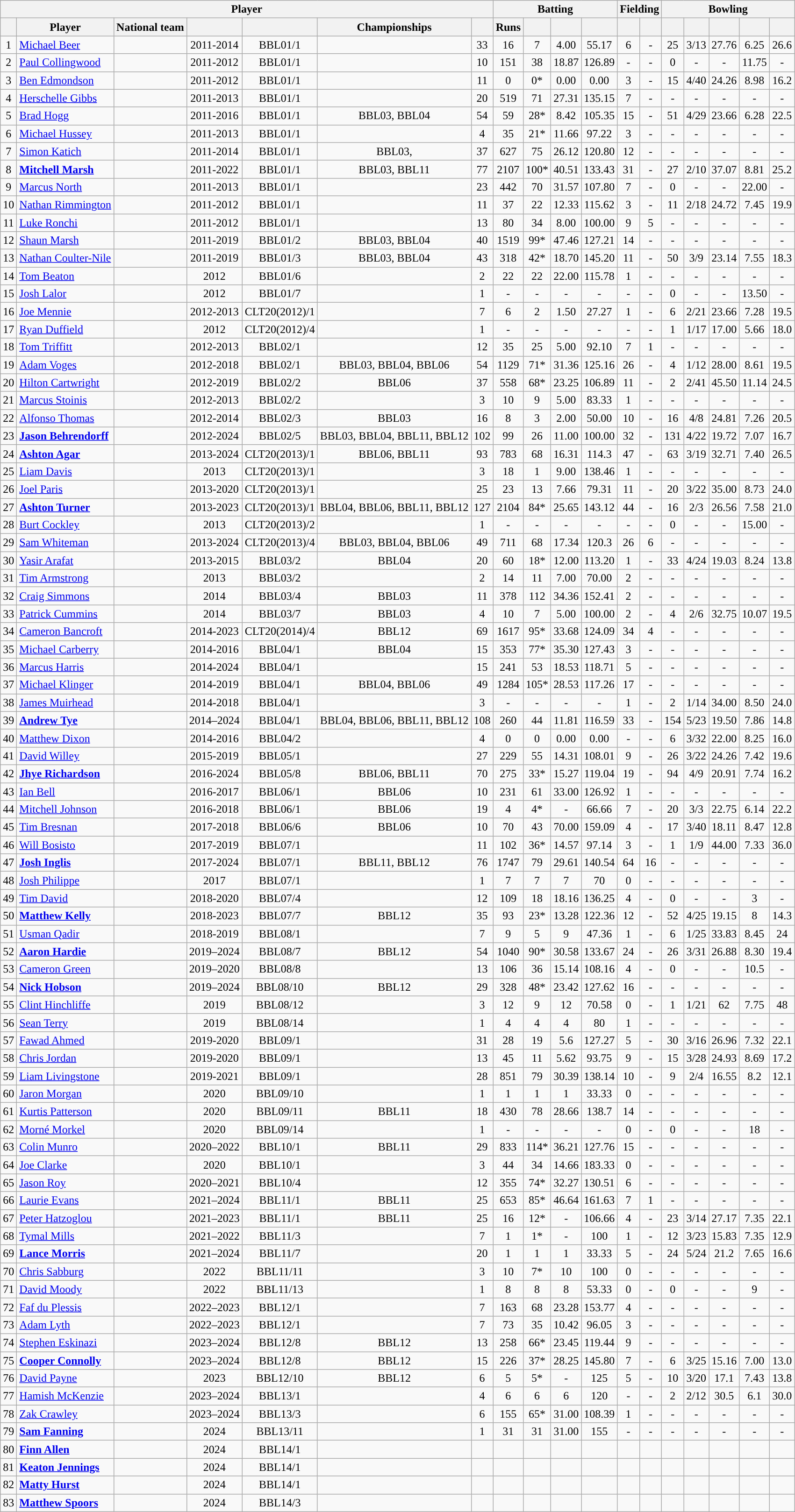<table class="wikitable" style="text-align: center;">
<tr>
<th colspan="7">Player</th>
<th colspan="4">Batting</th>
<th colspan="2">Fielding</th>
<th colspan="5">Bowling</th>
</tr>
<tr>
<th></th>
<th>Player</th>
<th>National team</th>
<th></th>
<th></th>
<th>Championships</th>
<th data-sort-type="number"></th>
<th data-sort-type="number">Runs</th>
<th data-sort-type="number"></th>
<th data-sort-type="number"></th>
<th data-sort-type="number"></th>
<th data-sort-type="number"></th>
<th data-sort-type="number"></th>
<th data-sort-type="number"></th>
<th data-sort-type="number"></th>
<th data-sort-type="number"></th>
<th data-sort-type="number"></th>
<th data-sort-type="number"></th>
</tr>
<tr>
<td>1</td>
<td style="text-align: left;" data-sort-value="Beer, Michael"><a href='#'>Michael Beer</a></td>
<td style="text-align: left;"></td>
<td>2011-2014</td>
<td>BBL01/1</td>
<td></td>
<td>33</td>
<td>16</td>
<td>7</td>
<td>4.00</td>
<td>55.17</td>
<td>6</td>
<td>-</td>
<td>25</td>
<td>3/13</td>
<td>27.76</td>
<td>6.25</td>
<td>26.6</td>
</tr>
<tr>
<td>2</td>
<td style="text-align: left;" data-sort-value="Collingwood, Paul"><a href='#'>Paul Collingwood</a></td>
<td style="text-align: left;"></td>
<td>2011-2012</td>
<td>BBL01/1</td>
<td></td>
<td>10</td>
<td>151</td>
<td>38</td>
<td>18.87</td>
<td>126.89</td>
<td>-</td>
<td>-</td>
<td>0</td>
<td>-</td>
<td>-</td>
<td>11.75</td>
<td>-</td>
</tr>
<tr>
<td>3</td>
<td style="text-align: left;" data-sort-value="Edmondson, Ben"><a href='#'>Ben Edmondson</a></td>
<td style="text-align: left;"></td>
<td>2011-2012</td>
<td>BBL01/1</td>
<td></td>
<td>11</td>
<td>0</td>
<td>0*</td>
<td>0.00</td>
<td>0.00</td>
<td>3</td>
<td>-</td>
<td>15</td>
<td>4/40</td>
<td>24.26</td>
<td>8.98</td>
<td>16.2</td>
</tr>
<tr>
<td>4</td>
<td style="text-align: left;" data-sort-value="Gibbs, Herschelle"><a href='#'>Herschelle Gibbs</a></td>
<td style="text-align: left;"></td>
<td>2011-2013</td>
<td>BBL01/1</td>
<td></td>
<td>20</td>
<td>519</td>
<td>71</td>
<td>27.31</td>
<td>135.15</td>
<td>7</td>
<td>-</td>
<td>-</td>
<td>-</td>
<td>-</td>
<td>-</td>
<td>-</td>
</tr>
<tr>
<td>5</td>
<td style="text-align: left;" data-sort-value="Hogg, Brad"><a href='#'>Brad Hogg</a></td>
<td style="text-align: left;"></td>
<td>2011-2016</td>
<td>BBL01/1</td>
<td>BBL03, BBL04</td>
<td>54</td>
<td>59</td>
<td>28*</td>
<td>8.42</td>
<td>105.35</td>
<td>15</td>
<td>-</td>
<td>51</td>
<td>4/29</td>
<td>23.66</td>
<td>6.28</td>
<td>22.5</td>
</tr>
<tr>
<td>6</td>
<td style="text-align: left;" data-sort-value="Hussey, Michael"><a href='#'>Michael Hussey</a></td>
<td style="text-align: left;"></td>
<td>2011-2013</td>
<td>BBL01/1</td>
<td></td>
<td>4</td>
<td>35</td>
<td>21*</td>
<td>11.66</td>
<td>97.22</td>
<td>3</td>
<td>-</td>
<td>-</td>
<td>-</td>
<td>-</td>
<td>-</td>
<td>-</td>
</tr>
<tr>
<td>7</td>
<td style="text-align: left;" data-sort-value="Katich, Simon"><a href='#'>Simon Katich</a></td>
<td style="text-align: left;"></td>
<td>2011-2014</td>
<td>BBL01/1</td>
<td>BBL03,</td>
<td>37</td>
<td>627</td>
<td>75</td>
<td>26.12</td>
<td>120.80</td>
<td>12</td>
<td>-</td>
<td>-</td>
<td>-</td>
<td>-</td>
<td>-</td>
<td>-</td>
</tr>
<tr>
<td>8</td>
<td style="text-align: left;" data-sort-value="Marsh, Mitchell"><strong><a href='#'>Mitchell Marsh</a></strong></td>
<td style="text-align: left;"></td>
<td>2011-2022</td>
<td>BBL01/1</td>
<td>BBL03, BBL11</td>
<td>77</td>
<td>2107</td>
<td>100*</td>
<td>40.51</td>
<td>133.43</td>
<td>31</td>
<td>-</td>
<td>27</td>
<td>2/10</td>
<td>37.07</td>
<td>8.81</td>
<td>25.2</td>
</tr>
<tr>
<td>9</td>
<td style="text-align: left;" data-sort-value="North, Marcus"><a href='#'>Marcus North</a></td>
<td style="text-align: left;"></td>
<td>2011-2013</td>
<td>BBL01/1</td>
<td></td>
<td>23</td>
<td>442</td>
<td>70</td>
<td>31.57</td>
<td>107.80</td>
<td>7</td>
<td>-</td>
<td>0</td>
<td>-</td>
<td>-</td>
<td>22.00</td>
<td>-</td>
</tr>
<tr>
<td>10</td>
<td style="text-align: left;" data-sort-value="Rimmington, Nathan"><a href='#'>Nathan Rimmington</a></td>
<td style="text-align: left;"></td>
<td>2011-2012</td>
<td>BBL01/1</td>
<td></td>
<td>11</td>
<td>37</td>
<td>22</td>
<td>12.33</td>
<td>115.62</td>
<td>3</td>
<td>-</td>
<td>11</td>
<td>2/18</td>
<td>24.72</td>
<td>7.45</td>
<td>19.9</td>
</tr>
<tr>
<td>11</td>
<td style="text-align: left;" data-sort-value="Ronchi, Luke"><a href='#'>Luke Ronchi</a></td>
<td style="text-align: left;"></td>
<td>2011-2012</td>
<td>BBL01/1</td>
<td></td>
<td>13</td>
<td>80</td>
<td>34</td>
<td>8.00</td>
<td>100.00</td>
<td>9</td>
<td>5</td>
<td>-</td>
<td>-</td>
<td>-</td>
<td>-</td>
<td>-</td>
</tr>
<tr>
<td>12</td>
<td style="text-align: left;" data-sort-value="Marsh, Shaun"><a href='#'>Shaun Marsh</a></td>
<td style="text-align: left;"></td>
<td>2011-2019</td>
<td>BBL01/2</td>
<td>BBL03, BBL04</td>
<td>40</td>
<td>1519</td>
<td>99*</td>
<td>47.46</td>
<td>127.21</td>
<td>14</td>
<td>-</td>
<td>-</td>
<td>-</td>
<td>-</td>
<td>-</td>
<td>-</td>
</tr>
<tr>
<td>13</td>
<td style="text-align: left;" data-sort-value="Coulter-Nile, Nathan"><a href='#'>Nathan Coulter-Nile</a></td>
<td style="text-align: left;"></td>
<td>2011-2019</td>
<td>BBL01/3</td>
<td>BBL03, BBL04</td>
<td>43</td>
<td>318</td>
<td>42*</td>
<td>18.70</td>
<td>145.20</td>
<td>11</td>
<td>-</td>
<td>50</td>
<td>3/9</td>
<td>23.14</td>
<td>7.55</td>
<td>18.3</td>
</tr>
<tr>
<td>14</td>
<td style="text-align: left;" data-sort-value="Beaton, Tom"><a href='#'>Tom Beaton</a></td>
<td style="text-align: left;"></td>
<td>2012</td>
<td>BBL01/6</td>
<td></td>
<td>2</td>
<td>22</td>
<td>22</td>
<td>22.00</td>
<td>115.78</td>
<td>1</td>
<td>-</td>
<td>-</td>
<td>-</td>
<td>-</td>
<td>-</td>
<td>-</td>
</tr>
<tr>
<td>15</td>
<td style="text-align: left;" data-sort-value="Lalor, Josh"><a href='#'>Josh Lalor</a></td>
<td style="text-align: left;"></td>
<td>2012</td>
<td>BBL01/7</td>
<td></td>
<td>1</td>
<td>-</td>
<td>-</td>
<td>-</td>
<td>-</td>
<td>-</td>
<td>-</td>
<td>0</td>
<td>-</td>
<td>-</td>
<td>13.50</td>
<td>-</td>
</tr>
<tr>
<td>16</td>
<td style="text-align: left;" data-sort-value="Mennie, Joe"><a href='#'>Joe Mennie</a></td>
<td style="text-align: left;"></td>
<td>2012-2013</td>
<td>CLT20(2012)/1</td>
<td></td>
<td>7</td>
<td>6</td>
<td>2</td>
<td>1.50</td>
<td>27.27</td>
<td>1</td>
<td>-</td>
<td>6</td>
<td>2/21</td>
<td>23.66</td>
<td>7.28</td>
<td>19.5</td>
</tr>
<tr>
<td>17</td>
<td style="text-align: left;" data-sort-value="Duffield, Ryan"><a href='#'>Ryan Duffield</a></td>
<td style="text-align: left;"></td>
<td>2012</td>
<td>CLT20(2012)/4</td>
<td></td>
<td>1</td>
<td>-</td>
<td>-</td>
<td>-</td>
<td>-</td>
<td>-</td>
<td>-</td>
<td>1</td>
<td>1/17</td>
<td>17.00</td>
<td>5.66</td>
<td>18.0</td>
</tr>
<tr>
<td>18</td>
<td style="text-align: left;" data-sort-value="Triffitt, Tom"><a href='#'>Tom Triffitt</a></td>
<td style="text-align: left;"></td>
<td>2012-2013</td>
<td>BBL02/1</td>
<td></td>
<td>12</td>
<td>35</td>
<td>25</td>
<td>5.00</td>
<td>92.10</td>
<td>7</td>
<td>1</td>
<td>-</td>
<td>-</td>
<td>-</td>
<td>-</td>
<td>-</td>
</tr>
<tr>
<td>19</td>
<td style="text-align: left;" data-sort-value="Voges, Adam"><a href='#'>Adam Voges</a></td>
<td style="text-align: left;"></td>
<td>2012-2018</td>
<td>BBL02/1</td>
<td>BBL03, BBL04, BBL06</td>
<td>54</td>
<td>1129</td>
<td>71*</td>
<td>31.36</td>
<td>125.16</td>
<td>26</td>
<td>-</td>
<td>4</td>
<td>1/12</td>
<td>28.00</td>
<td>8.61</td>
<td>19.5</td>
</tr>
<tr>
<td>20</td>
<td style="text-align: left;" data-sort-value="Cartwright, Hilton"><a href='#'>Hilton Cartwright</a></td>
<td style="text-align: left;"></td>
<td>2012-2019</td>
<td>BBL02/2</td>
<td>BBL06</td>
<td>37</td>
<td>558</td>
<td>68*</td>
<td>23.25</td>
<td>106.89</td>
<td>11</td>
<td>-</td>
<td>2</td>
<td>2/41</td>
<td>45.50</td>
<td>11.14</td>
<td>24.5</td>
</tr>
<tr>
<td>21</td>
<td style="text-align: left;" data-sort-value="Stoinis, Marcus"><a href='#'>Marcus Stoinis</a></td>
<td style="text-align: left;"></td>
<td>2012-2013</td>
<td>BBL02/2</td>
<td></td>
<td>3</td>
<td>10</td>
<td>9</td>
<td>5.00</td>
<td>83.33</td>
<td>1</td>
<td>-</td>
<td>-</td>
<td>-</td>
<td>-</td>
<td>-</td>
<td>-</td>
</tr>
<tr>
<td>22</td>
<td style="text-align: left;" data-sort-value="Thomas, Alfonso"><a href='#'>Alfonso Thomas</a></td>
<td style="text-align: left;"></td>
<td>2012-2014</td>
<td>BBL02/3</td>
<td>BBL03</td>
<td>16</td>
<td>8</td>
<td>3</td>
<td>2.00</td>
<td>50.00</td>
<td>10</td>
<td>-</td>
<td>16</td>
<td>4/8</td>
<td>24.81</td>
<td>7.26</td>
<td>20.5</td>
</tr>
<tr>
<td>23</td>
<td style="text-align: left;" data-sort-value="Behrendorff, Jason"><strong><a href='#'>Jason Behrendorff</a></strong></td>
<td style="text-align: left;"></td>
<td>2012-2024</td>
<td>BBL02/5</td>
<td>BBL03, BBL04, BBL11, BBL12</td>
<td>102</td>
<td>99</td>
<td>26</td>
<td>11.00</td>
<td>100.00</td>
<td>32</td>
<td>-</td>
<td>131</td>
<td>4/22</td>
<td>19.72</td>
<td>7.07</td>
<td>16.7</td>
</tr>
<tr>
<td>24</td>
<td style="text-align: left;" data-sort-value="Agar, Ashton"><strong><a href='#'>Ashton Agar</a></strong></td>
<td style="text-align: left;"></td>
<td>2013-2024</td>
<td>CLT20(2013)/1</td>
<td>BBL06, BBL11</td>
<td>93</td>
<td>783</td>
<td>68</td>
<td>16.31</td>
<td>114.3</td>
<td>47</td>
<td>-</td>
<td>63</td>
<td>3/19</td>
<td>32.71</td>
<td>7.40</td>
<td>26.5</td>
</tr>
<tr>
<td>25</td>
<td style="text-align: left;" data-sort-value="Davis, Liam"><a href='#'>Liam Davis</a></td>
<td style="text-align: left;"></td>
<td>2013</td>
<td>CLT20(2013)/1</td>
<td></td>
<td>3</td>
<td>18</td>
<td>1</td>
<td>9.00</td>
<td>138.46</td>
<td>1</td>
<td>-</td>
<td>-</td>
<td>-</td>
<td>-</td>
<td>-</td>
<td>-</td>
</tr>
<tr>
<td>26</td>
<td style="text-align: left;" data-sort-value="Paris, Joel"><a href='#'>Joel Paris</a></td>
<td style="text-align: left;"></td>
<td>2013-2020</td>
<td>CLT20(2013)/1</td>
<td></td>
<td>25</td>
<td>23</td>
<td>13</td>
<td>7.66</td>
<td>79.31</td>
<td>11</td>
<td>-</td>
<td>20</td>
<td>3/22</td>
<td>35.00</td>
<td>8.73</td>
<td>24.0</td>
</tr>
<tr>
<td>27</td>
<td style="text-align: left;" data-sort-value="Turner, Ashto"><strong><a href='#'>Ashton Turner</a></strong></td>
<td style="text-align: left;"></td>
<td>2013-2023</td>
<td>CLT20(2013)/1</td>
<td>BBL04, BBL06, BBL11, BBL12</td>
<td>127</td>
<td>2104</td>
<td>84*</td>
<td>25.65</td>
<td>143.12</td>
<td>44</td>
<td>-</td>
<td>16</td>
<td>2/3</td>
<td>26.56</td>
<td>7.58</td>
<td>21.0</td>
</tr>
<tr>
<td>28</td>
<td style="text-align: left;" data-sort-value="Cockley, Burt"><a href='#'>Burt Cockley</a></td>
<td style="text-align: left;"></td>
<td>2013</td>
<td>CLT20(2013)/2</td>
<td></td>
<td>1</td>
<td>-</td>
<td>-</td>
<td>-</td>
<td>-</td>
<td>-</td>
<td>-</td>
<td>0</td>
<td>-</td>
<td>-</td>
<td>15.00</td>
<td>-</td>
</tr>
<tr>
<td>29</td>
<td style="text-align: left;" data-sort-value="Whiteman, Sam"><a href='#'>Sam Whiteman</a></td>
<td style="text-align: left;"></td>
<td>2013-2024</td>
<td>CLT20(2013)/4</td>
<td>BBL03, BBL04, BBL06</td>
<td>49</td>
<td>711</td>
<td>68</td>
<td>17.34</td>
<td>120.3</td>
<td>26</td>
<td>6</td>
<td>-</td>
<td>-</td>
<td>-</td>
<td>-</td>
<td>-</td>
</tr>
<tr>
<td>30</td>
<td style="text-align: left;" data-sort-value="Yasir Arafat"><a href='#'>Yasir Arafat</a></td>
<td style="text-align: left;"></td>
<td>2013-2015</td>
<td>BBL03/2</td>
<td>BBL04</td>
<td>20</td>
<td>60</td>
<td>18*</td>
<td>12.00</td>
<td>113.20</td>
<td>1</td>
<td>-</td>
<td>33</td>
<td>4/24</td>
<td>19.03</td>
<td>8.24</td>
<td>13.8</td>
</tr>
<tr>
<td>31</td>
<td style="text-align: left;" data-sort-value="Armstrong, Tim"><a href='#'>Tim Armstrong</a></td>
<td style="text-align: left;"></td>
<td>2013</td>
<td>BBL03/2</td>
<td></td>
<td>2</td>
<td>14</td>
<td>11</td>
<td>7.00</td>
<td>70.00</td>
<td>2</td>
<td>-</td>
<td>-</td>
<td>-</td>
<td>-</td>
<td>-</td>
<td>-</td>
</tr>
<tr>
<td>32</td>
<td style="text-align: left;" data-sort-value="Simmons, Craig"><a href='#'>Craig Simmons</a></td>
<td style="text-align: left;"></td>
<td>2014</td>
<td>BBL03/4</td>
<td>BBL03</td>
<td>11</td>
<td>378</td>
<td>112</td>
<td>34.36</td>
<td>152.41</td>
<td>2</td>
<td>-</td>
<td>-</td>
<td>-</td>
<td>-</td>
<td>-</td>
<td>-</td>
</tr>
<tr>
<td>33</td>
<td style="text-align: left;" data-sort-value="Cummins, Patrick"><a href='#'>Patrick Cummins</a></td>
<td style="text-align: left;"></td>
<td>2014</td>
<td>BBL03/7</td>
<td>BBL03</td>
<td>4</td>
<td>10</td>
<td>7</td>
<td>5.00</td>
<td>100.00</td>
<td>2</td>
<td>-</td>
<td>4</td>
<td>2/6</td>
<td>32.75</td>
<td>10.07</td>
<td>19.5</td>
</tr>
<tr>
<td>34</td>
<td style="text-align: left;" data-sort-value="Bancroft, Cameron"><a href='#'>Cameron Bancroft</a></td>
<td style="text-align: left;"></td>
<td>2014-2023</td>
<td>CLT20(2014)/4</td>
<td>BBL12</td>
<td>69</td>
<td>1617</td>
<td>95*</td>
<td>33.68</td>
<td>124.09</td>
<td>34</td>
<td>4</td>
<td>-</td>
<td>-</td>
<td>-</td>
<td>-</td>
<td>-</td>
</tr>
<tr>
<td>35</td>
<td style="text-align: left;" data-sort-value="Carberry, Michael"><a href='#'>Michael Carberry</a></td>
<td style="text-align: left;"></td>
<td>2014-2016</td>
<td>BBL04/1</td>
<td>BBL04</td>
<td>15</td>
<td>353</td>
<td>77*</td>
<td>35.30</td>
<td>127.43</td>
<td>3</td>
<td>-</td>
<td>-</td>
<td>-</td>
<td>-</td>
<td>-</td>
<td>-</td>
</tr>
<tr>
<td>36</td>
<td style="text-align: left;" data-sort-value="Harris, Marcus"><a href='#'>Marcus Harris</a></td>
<td style="text-align: left;"></td>
<td>2014-2024</td>
<td>BBL04/1</td>
<td></td>
<td>15</td>
<td>241</td>
<td>53</td>
<td>18.53</td>
<td>118.71</td>
<td>5</td>
<td>-</td>
<td>-</td>
<td>-</td>
<td>-</td>
<td>-</td>
<td>-</td>
</tr>
<tr>
<td>37</td>
<td style="text-align: left;" data-sort-value="Klinger, Michael"><a href='#'>Michael Klinger</a></td>
<td style="text-align: left;"></td>
<td>2014-2019</td>
<td>BBL04/1</td>
<td>BBL04, BBL06</td>
<td>49</td>
<td>1284</td>
<td>105*</td>
<td>28.53</td>
<td>117.26</td>
<td>17</td>
<td>-</td>
<td>-</td>
<td>-</td>
<td>-</td>
<td>-</td>
<td>-</td>
</tr>
<tr>
<td>38</td>
<td style="text-align: left;" data-sort-value="Muirhead, James"><a href='#'>James Muirhead</a></td>
<td style="text-align: left;"></td>
<td>2014-2018</td>
<td>BBL04/1</td>
<td></td>
<td>3</td>
<td>-</td>
<td>-</td>
<td>-</td>
<td>-</td>
<td>1</td>
<td>-</td>
<td>2</td>
<td>1/14</td>
<td>34.00</td>
<td>8.50</td>
<td>24.0</td>
</tr>
<tr>
<td>39</td>
<td style="text-align: left;" data-sort-value="Tye, Andrew"><strong><a href='#'>Andrew Tye</a></strong></td>
<td style="text-align: left;"></td>
<td>2014–2024</td>
<td>BBL04/1</td>
<td>BBL04, BBL06, BBL11, BBL12</td>
<td>108</td>
<td>260</td>
<td>44</td>
<td>11.81</td>
<td>116.59</td>
<td>33</td>
<td>-</td>
<td>154</td>
<td>5/23</td>
<td>19.50</td>
<td>7.86</td>
<td>14.8</td>
</tr>
<tr>
<td>40</td>
<td style="text-align: left;" data-sort-value="Dixon, Matthew"><a href='#'>Matthew Dixon</a></td>
<td style="text-align: left;"></td>
<td>2014-2016</td>
<td>BBL04/2</td>
<td></td>
<td>4</td>
<td>0</td>
<td>0</td>
<td>0.00</td>
<td>0.00</td>
<td>-</td>
<td>-</td>
<td>6</td>
<td>3/32</td>
<td>22.00</td>
<td>8.25</td>
<td>16.0</td>
</tr>
<tr>
<td>41</td>
<td style="text-align: left;" data-sort-value="Willey, David"><a href='#'>David Willey</a></td>
<td style="text-align: left;"></td>
<td>2015-2019</td>
<td>BBL05/1</td>
<td></td>
<td>27</td>
<td>229</td>
<td>55</td>
<td>14.31</td>
<td>108.01</td>
<td>9</td>
<td>-</td>
<td>26</td>
<td>3/22</td>
<td>24.26</td>
<td>7.42</td>
<td>19.6</td>
</tr>
<tr>
<td>42</td>
<td style="text-align: left;" data-sort-value="Richardson, Jhye"><strong><a href='#'>Jhye Richardson</a></strong></td>
<td style="text-align: left;"></td>
<td>2016-2024</td>
<td>BBL05/8</td>
<td>BBL06, BBL11</td>
<td>70</td>
<td>275</td>
<td>33*</td>
<td>15.27</td>
<td>119.04</td>
<td>19</td>
<td>-</td>
<td>94</td>
<td>4/9</td>
<td>20.91</td>
<td>7.74</td>
<td>16.2</td>
</tr>
<tr>
<td>43</td>
<td style="text-align: left;" data-sort-value="Bell, Ian"><a href='#'>Ian Bell</a></td>
<td style="text-align: left;"></td>
<td>2016-2017</td>
<td>BBL06/1</td>
<td>BBL06</td>
<td>10</td>
<td>231</td>
<td>61</td>
<td>33.00</td>
<td>126.92</td>
<td>1</td>
<td>-</td>
<td>-</td>
<td>-</td>
<td>-</td>
<td>-</td>
<td>-</td>
</tr>
<tr>
<td>44</td>
<td style="text-align: left;" data-sort-value="Johnson, Mitchell"><a href='#'>Mitchell Johnson</a></td>
<td style="text-align: left;"></td>
<td>2016-2018</td>
<td>BBL06/1</td>
<td>BBL06</td>
<td>19</td>
<td>4</td>
<td>4*</td>
<td>-</td>
<td>66.66</td>
<td>7</td>
<td>-</td>
<td>20</td>
<td>3/3</td>
<td>22.75</td>
<td>6.14</td>
<td>22.2</td>
</tr>
<tr>
<td>45</td>
<td style="text-align: left;" data-sort-value="Bresnan, Tim"><a href='#'>Tim Bresnan</a></td>
<td style="text-align: left;"></td>
<td>2017-2018</td>
<td>BBL06/6</td>
<td>BBL06</td>
<td>10</td>
<td>70</td>
<td>43</td>
<td>70.00</td>
<td>159.09</td>
<td>4</td>
<td>-</td>
<td>17</td>
<td>3/40</td>
<td>18.11</td>
<td>8.47</td>
<td>12.8</td>
</tr>
<tr>
<td>46</td>
<td style="text-align: left;" data-sort-value="Bosisto, Will"><a href='#'>Will Bosisto</a></td>
<td style="text-align: left;"></td>
<td>2017-2019</td>
<td>BBL07/1</td>
<td></td>
<td>11</td>
<td>102</td>
<td>36*</td>
<td>14.57</td>
<td>97.14</td>
<td>3</td>
<td>-</td>
<td>1</td>
<td>1/9</td>
<td>44.00</td>
<td>7.33</td>
<td>36.0</td>
</tr>
<tr>
<td>47</td>
<td style="text-align: left;" data-sort-value="Inglis, Josh"><strong><a href='#'>Josh Inglis</a></strong></td>
<td style="text-align: left;"></td>
<td>2017-2024</td>
<td>BBL07/1</td>
<td>BBL11, BBL12</td>
<td>76</td>
<td>1747</td>
<td>79</td>
<td>29.61</td>
<td>140.54</td>
<td>64</td>
<td>16</td>
<td>-</td>
<td>-</td>
<td>-</td>
<td>-</td>
<td>-</td>
</tr>
<tr>
<td>48</td>
<td style="text-align: left;" data-sort-value="Philippe, Josh"><a href='#'>Josh Philippe</a></td>
<td style="text-align: left;"></td>
<td>2017</td>
<td>BBL07/1</td>
<td></td>
<td>1</td>
<td>7</td>
<td>7</td>
<td>7</td>
<td>70</td>
<td>0</td>
<td>-</td>
<td>-</td>
<td>-</td>
<td>-</td>
<td>-</td>
<td>-</td>
</tr>
<tr>
<td>49</td>
<td style="text-align: left;" data-sort-value="David, Tim"><a href='#'>Tim David</a></td>
<td style="text-align: left;"></td>
<td>2018-2020</td>
<td>BBL07/4</td>
<td></td>
<td>12</td>
<td>109</td>
<td>18</td>
<td>18.16</td>
<td>136.25</td>
<td>4</td>
<td>-</td>
<td>0</td>
<td>-</td>
<td>-</td>
<td>3</td>
<td>-</td>
</tr>
<tr>
<td>50</td>
<td style="text-align: left;" data-sort-value="Kelly, Matthew"><strong><a href='#'>Matthew Kelly</a></strong></td>
<td style="text-align: left;"></td>
<td>2018-2023</td>
<td>BBL07/7</td>
<td>BBL12</td>
<td>35</td>
<td>93</td>
<td>23*</td>
<td>13.28</td>
<td>122.36</td>
<td>12</td>
<td>-</td>
<td>52</td>
<td>4/25</td>
<td>19.15</td>
<td>8</td>
<td>14.3</td>
</tr>
<tr>
<td>51</td>
<td style="text-align: left;" data-sort-value="Usman Qadir"><a href='#'>Usman Qadir</a></td>
<td style="text-align: left;"></td>
<td>2018-2019</td>
<td>BBL08/1</td>
<td></td>
<td>7</td>
<td>9</td>
<td>5</td>
<td>9</td>
<td>47.36</td>
<td>1</td>
<td>-</td>
<td>6</td>
<td>1/25</td>
<td>33.83</td>
<td>8.45</td>
<td>24</td>
</tr>
<tr>
<td>52</td>
<td style="text-align: left;" data-sort-value="Hardie, Aaron"><strong><a href='#'>Aaron Hardie</a></strong></td>
<td style="text-align: left;"></td>
<td>2019–2024</td>
<td>BBL08/7</td>
<td>BBL12</td>
<td>54</td>
<td>1040</td>
<td>90*</td>
<td>30.58</td>
<td>133.67</td>
<td>24</td>
<td>-</td>
<td>26</td>
<td>3/31</td>
<td>26.88</td>
<td>8.30</td>
<td>19.4</td>
</tr>
<tr>
<td>53</td>
<td style="text-align: left;" data-sort-value="Green, Cameron"><a href='#'>Cameron Green</a></td>
<td style="text-align: left;"></td>
<td>2019–2020</td>
<td>BBL08/8</td>
<td></td>
<td>13</td>
<td>106</td>
<td>36</td>
<td>15.14</td>
<td>108.16</td>
<td>4</td>
<td>-</td>
<td>0</td>
<td>-</td>
<td>-</td>
<td>10.5</td>
<td>-</td>
</tr>
<tr>
<td>54</td>
<td style="text-align: left;" data-sort-value="Hobson, Nick"><strong><a href='#'>Nick Hobson</a></strong></td>
<td style="text-align: left;"></td>
<td>2019–2024</td>
<td>BBL08/10</td>
<td>BBL12</td>
<td>29</td>
<td>328</td>
<td>48*</td>
<td>23.42</td>
<td>127.62</td>
<td>16</td>
<td>-</td>
<td>-</td>
<td>-</td>
<td>-</td>
<td>-</td>
<td>-</td>
</tr>
<tr>
<td>55</td>
<td style="text-align: left;" data-sort-value="Hincliffe, Clint"><a href='#'>Clint Hinchliffe</a></td>
<td style="text-align: left;"></td>
<td>2019</td>
<td>BBL08/12</td>
<td></td>
<td>3</td>
<td>12</td>
<td>9</td>
<td>12</td>
<td>70.58</td>
<td>0</td>
<td>-</td>
<td>1</td>
<td>1/21</td>
<td>62</td>
<td>7.75</td>
<td>48</td>
</tr>
<tr>
<td>56</td>
<td style="text-align: left;" data-sort-value="Terry, Sean"><a href='#'>Sean Terry</a></td>
<td style="text-align: left;"></td>
<td>2019</td>
<td>BBL08/14</td>
<td></td>
<td>1</td>
<td>4</td>
<td>4</td>
<td>4</td>
<td>80</td>
<td>1</td>
<td>-</td>
<td>-</td>
<td>-</td>
<td>-</td>
<td>-</td>
<td>-</td>
</tr>
<tr>
<td>57</td>
<td style="text-align: left;" data-sort-value="Fawad Ahmed"><a href='#'>Fawad Ahmed</a></td>
<td style="text-align: left;"></td>
<td>2019-2020</td>
<td>BBL09/1</td>
<td></td>
<td>31</td>
<td>28</td>
<td>19</td>
<td>5.6</td>
<td>127.27</td>
<td>5</td>
<td>-</td>
<td>30</td>
<td>3/16</td>
<td>26.96</td>
<td>7.32</td>
<td>22.1</td>
</tr>
<tr>
<td>58</td>
<td style="text-align: left;" data-sort-value="Jordan, Chris"><a href='#'>Chris Jordan</a></td>
<td style="text-align: left;"></td>
<td>2019-2020</td>
<td>BBL09/1</td>
<td></td>
<td>13</td>
<td>45</td>
<td>11</td>
<td>5.62</td>
<td>93.75</td>
<td>9</td>
<td>-</td>
<td>15</td>
<td>3/28</td>
<td>24.93</td>
<td>8.69</td>
<td>17.2</td>
</tr>
<tr>
<td>59</td>
<td style="text-align: left;" data-sort-value="Livingstone, Liam"><a href='#'>Liam Livingstone</a></td>
<td style="text-align: left;"></td>
<td>2019-2021</td>
<td>BBL09/1</td>
<td></td>
<td>28</td>
<td>851</td>
<td>79</td>
<td>30.39</td>
<td>138.14</td>
<td>10</td>
<td>-</td>
<td>9</td>
<td>2/4</td>
<td>16.55</td>
<td>8.2</td>
<td>12.1</td>
</tr>
<tr>
<td>60</td>
<td style="text-align: left;" data-sort-value="Morgan, Jaron"><a href='#'>Jaron Morgan</a></td>
<td style="text-align: left;"></td>
<td>2020</td>
<td>BBL09/10</td>
<td></td>
<td>1</td>
<td>1</td>
<td>1</td>
<td>1</td>
<td>33.33</td>
<td>0</td>
<td>-</td>
<td>-</td>
<td>-</td>
<td>-</td>
<td>-</td>
<td>-</td>
</tr>
<tr>
<td>61</td>
<td style="text-align: left;" data-sort-value="Patterson, Kurtis"><a href='#'>Kurtis Patterson</a></td>
<td style="text-align: left;"></td>
<td>2020</td>
<td>BBL09/11</td>
<td>BBL11</td>
<td>18</td>
<td>430</td>
<td>78</td>
<td>28.66</td>
<td>138.7</td>
<td>14</td>
<td>-</td>
<td>-</td>
<td>-</td>
<td>-</td>
<td>-</td>
<td>-</td>
</tr>
<tr>
<td>62</td>
<td style="text-align: left;" data-sort-value="Morkel, Morne"><a href='#'>Morné Morkel</a></td>
<td style="text-align: left;"></td>
<td>2020</td>
<td>BBL09/14</td>
<td></td>
<td>1</td>
<td>-</td>
<td>-</td>
<td>-</td>
<td>-</td>
<td>0</td>
<td>-</td>
<td>0</td>
<td>-</td>
<td>-</td>
<td>18</td>
<td>-</td>
</tr>
<tr>
<td>63</td>
<td style="text-align: left;" data-sort-value="Munro, Colin"><a href='#'>Colin Munro</a></td>
<td style="text-align: left;"></td>
<td>2020–2022</td>
<td>BBL10/1</td>
<td>BBL11</td>
<td>29</td>
<td>833</td>
<td>114*</td>
<td>36.21</td>
<td>127.76</td>
<td>15</td>
<td>-</td>
<td>-</td>
<td>-</td>
<td>-</td>
<td>-</td>
<td>-</td>
</tr>
<tr>
<td>64</td>
<td style="text-align: left;" data-sort-value="Clarke, Joe"><a href='#'>Joe Clarke</a></td>
<td style="text-align: left;"></td>
<td>2020</td>
<td>BBL10/1</td>
<td></td>
<td>3</td>
<td>44</td>
<td>34</td>
<td>14.66</td>
<td>183.33</td>
<td>0</td>
<td>-</td>
<td>-</td>
<td>-</td>
<td>-</td>
<td>-</td>
<td>-</td>
</tr>
<tr>
<td>65</td>
<td style="text-align: left;" data-sort-value="Roy, Jason"><a href='#'>Jason Roy</a></td>
<td style="text-align: left;"></td>
<td>2020–2021</td>
<td>BBL10/4</td>
<td></td>
<td>12</td>
<td>355</td>
<td>74*</td>
<td>32.27</td>
<td>130.51</td>
<td>6</td>
<td>-</td>
<td>-</td>
<td>-</td>
<td>-</td>
<td>-</td>
<td>-</td>
</tr>
<tr>
<td>66</td>
<td style="text-align: left;" data-sort-value="Evans, Laurie"><a href='#'>Laurie Evans</a></td>
<td style="text-align: left;"></td>
<td>2021–2024</td>
<td>BBL11/1</td>
<td>BBL11</td>
<td>25</td>
<td>653</td>
<td>85*</td>
<td>46.64</td>
<td>161.63</td>
<td>7</td>
<td>1</td>
<td>-</td>
<td>-</td>
<td>-</td>
<td>-</td>
<td>-</td>
</tr>
<tr>
<td>67</td>
<td style="text-align: left;" data-sort-value="Hatzoglou, Peter"><a href='#'>Peter Hatzoglou</a></td>
<td style="text-align: left;"></td>
<td>2021–2023</td>
<td>BBL11/1</td>
<td>BBL11</td>
<td>25</td>
<td>16</td>
<td>12*</td>
<td>-</td>
<td>106.66</td>
<td>4</td>
<td>-</td>
<td>23</td>
<td>3/14</td>
<td>27.17</td>
<td>7.35</td>
<td>22.1</td>
</tr>
<tr>
<td>68</td>
<td style="text-align: left;" data-sort-value="Mills, Tymal"><a href='#'>Tymal Mills</a></td>
<td style="text-align: left;"></td>
<td>2021–2022</td>
<td>BBL11/3</td>
<td></td>
<td>7</td>
<td>1</td>
<td>1*</td>
<td>-</td>
<td>100</td>
<td>1</td>
<td>-</td>
<td>12</td>
<td>3/23</td>
<td>15.83</td>
<td>7.35</td>
<td>12.9</td>
</tr>
<tr>
<td>69</td>
<td style="text-align: left;" data-sort-value="Morris, Lance"><strong><a href='#'>Lance Morris</a></strong></td>
<td style="text-align: left;"></td>
<td>2021–2024</td>
<td>BBL11/7</td>
<td></td>
<td>20</td>
<td>1</td>
<td>1</td>
<td>1</td>
<td>33.33</td>
<td>5</td>
<td>-</td>
<td>24</td>
<td>5/24</td>
<td>21.2</td>
<td>7.65</td>
<td>16.6</td>
</tr>
<tr>
<td>70</td>
<td style="text-align: left;" data-sort-value="Sabburg, Chris"><a href='#'>Chris Sabburg</a></td>
<td style="text-align: left;"></td>
<td>2022</td>
<td>BBL11/11</td>
<td></td>
<td>3</td>
<td>10</td>
<td>7*</td>
<td>10</td>
<td>100</td>
<td>0</td>
<td>-</td>
<td>-</td>
<td>-</td>
<td>-</td>
<td>-</td>
<td>-</td>
</tr>
<tr>
<td>71</td>
<td style="text-align: left;" data-sort-value="Moody, David"><a href='#'>David Moody</a></td>
<td style="text-align: left;"></td>
<td>2022</td>
<td>BBL11/13</td>
<td></td>
<td>1</td>
<td>8</td>
<td>8</td>
<td>8</td>
<td>53.33</td>
<td>0</td>
<td>-</td>
<td>0</td>
<td>-</td>
<td>-</td>
<td>9</td>
<td>-</td>
</tr>
<tr>
<td>72</td>
<td style="text-align: left;" data-sort-value="Duplessis, Faf"><a href='#'>Faf du Plessis</a></td>
<td style="text-align: left;"></td>
<td>2022–2023</td>
<td>BBL12/1</td>
<td></td>
<td>7</td>
<td>163</td>
<td>68</td>
<td>23.28</td>
<td>153.77</td>
<td>4</td>
<td>-</td>
<td>-</td>
<td>-</td>
<td>-</td>
<td>-</td>
<td>-</td>
</tr>
<tr>
<td>73</td>
<td style="text-align: left;" data-sort-value="Lyth, Adam "><a href='#'>Adam Lyth</a></td>
<td style="text-align: left;"></td>
<td>2022–2023</td>
<td>BBL12/1</td>
<td></td>
<td>7</td>
<td>73</td>
<td>35</td>
<td>10.42</td>
<td>96.05</td>
<td>3</td>
<td>-</td>
<td>-</td>
<td>-</td>
<td>-</td>
<td>-</td>
<td>-</td>
</tr>
<tr>
<td>74</td>
<td style="text-align: left;" data-sort-value="Eskinazi, Stephen"><a href='#'>Stephen Eskinazi</a></td>
<td style="text-align: left;"></td>
<td>2023–2024</td>
<td>BBL12/8</td>
<td>BBL12</td>
<td>13</td>
<td>258</td>
<td>66*</td>
<td>23.45</td>
<td>119.44</td>
<td>9</td>
<td>-</td>
<td>-</td>
<td>-</td>
<td>-</td>
<td>-</td>
<td>-</td>
</tr>
<tr>
<td>75</td>
<td style="text-align: left;" data-sort-value="Connolly, Cooper"><strong><a href='#'>Cooper Connolly</a></strong></td>
<td style="text-align: left;"></td>
<td>2023–2024</td>
<td>BBL12/8</td>
<td>BBL12</td>
<td>15</td>
<td>226</td>
<td>37*</td>
<td>28.25</td>
<td>145.80</td>
<td>7</td>
<td>-</td>
<td>6</td>
<td>3/25</td>
<td>15.16</td>
<td>7.00</td>
<td>13.0</td>
</tr>
<tr>
<td>76</td>
<td style="text-align: left;" data-sort-value="Payne, David"><a href='#'>David Payne</a></td>
<td style="text-align: left;"></td>
<td>2023</td>
<td>BBL12/10</td>
<td>BBL12</td>
<td>6</td>
<td>5</td>
<td>5*</td>
<td>-</td>
<td>125</td>
<td>5</td>
<td>-</td>
<td>10</td>
<td>3/20</td>
<td>17.1</td>
<td>7.43</td>
<td>13.8</td>
</tr>
<tr>
<td>77</td>
<td style="text-align: left;" data-sort-value="McKenzie, Hamish"><a href='#'>Hamish McKenzie</a></td>
<td style="text-align: left;"></td>
<td>2023–2024</td>
<td>BBL13/1</td>
<td></td>
<td>4</td>
<td>6</td>
<td>6</td>
<td>6</td>
<td>120</td>
<td>-</td>
<td>-</td>
<td>2</td>
<td>2/12</td>
<td>30.5</td>
<td>6.1</td>
<td>30.0</td>
</tr>
<tr>
<td>78</td>
<td style="text-align: left;" data-sort-value="Crawley, Zak"><a href='#'>Zak Crawley</a></td>
<td style="text-align: left;"></td>
<td>2023–2024</td>
<td>BBL13/3</td>
<td></td>
<td>6</td>
<td>155</td>
<td>65*</td>
<td>31.00</td>
<td>108.39</td>
<td>1</td>
<td>-</td>
<td>-</td>
<td>-</td>
<td>-</td>
<td>-</td>
<td>-</td>
</tr>
<tr>
<td>79</td>
<td style="text-align: left;" data-sort-value="Fanning, Sam"><strong><a href='#'>Sam Fanning</a></strong></td>
<td style="text-align: left;"></td>
<td>2024</td>
<td>BBL13/11</td>
<td></td>
<td>1</td>
<td>31</td>
<td>31</td>
<td>31.00</td>
<td>155</td>
<td>-</td>
<td>-</td>
<td>-</td>
<td>-</td>
<td>-</td>
<td>-</td>
<td>-</td>
</tr>
<tr>
<td>80</td>
<td style="text-align: left;" data-sort-value="Allen, Finn"><strong><a href='#'>Finn Allen</a></strong></td>
<td style="text-align: left;"></td>
<td>2024</td>
<td>BBL14/1</td>
<td></td>
<td></td>
<td></td>
<td></td>
<td></td>
<td></td>
<td></td>
<td></td>
<td></td>
<td></td>
<td></td>
<td></td>
<td></td>
</tr>
<tr>
<td>81</td>
<td style="text-align: left;" data-sort-value="Jennings, Keaton"><strong><a href='#'>Keaton Jennings</a></strong></td>
<td style="text-align: left;"></td>
<td>2024</td>
<td>BBL14/1</td>
<td></td>
<td></td>
<td></td>
<td></td>
<td></td>
<td></td>
<td></td>
<td></td>
<td></td>
<td></td>
<td></td>
<td></td>
<td></td>
</tr>
<tr>
<td>82</td>
<td style="text-align: left;" data-sort-value="Hurst, Matty"><strong><a href='#'>Matty Hurst</a></strong></td>
<td style="text-align: left;"></td>
<td>2024</td>
<td>BBL14/1</td>
<td></td>
<td></td>
<td></td>
<td></td>
<td></td>
<td></td>
<td></td>
<td></td>
<td></td>
<td></td>
<td></td>
<td></td>
<td></td>
</tr>
<tr>
<td>83</td>
<td style="text-align: left;" data-sort-value="Spoors, Matthew"><strong><a href='#'>Matthew Spoors</a></strong></td>
<td style="text-align: left;"></td>
<td>2024</td>
<td>BBL14/3</td>
<td></td>
<td></td>
<td></td>
<td></td>
<td></td>
<td></td>
<td></td>
<td></td>
<td></td>
<td></td>
<td></td>
<td></td>
<td></td>
</tr>
</table>
